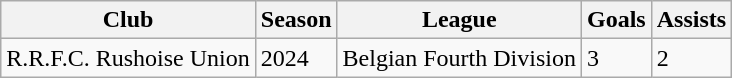<table class="wikitable" border="1">
<tr>
<th>Club</th>
<th>Season</th>
<th>League</th>
<th>Goals</th>
<th>Assists</th>
</tr>
<tr>
<td>R.R.F.C. Rushoise Union</td>
<td>2024</td>
<td>Belgian Fourth Division</td>
<td>3</td>
<td>2</td>
</tr>
</table>
